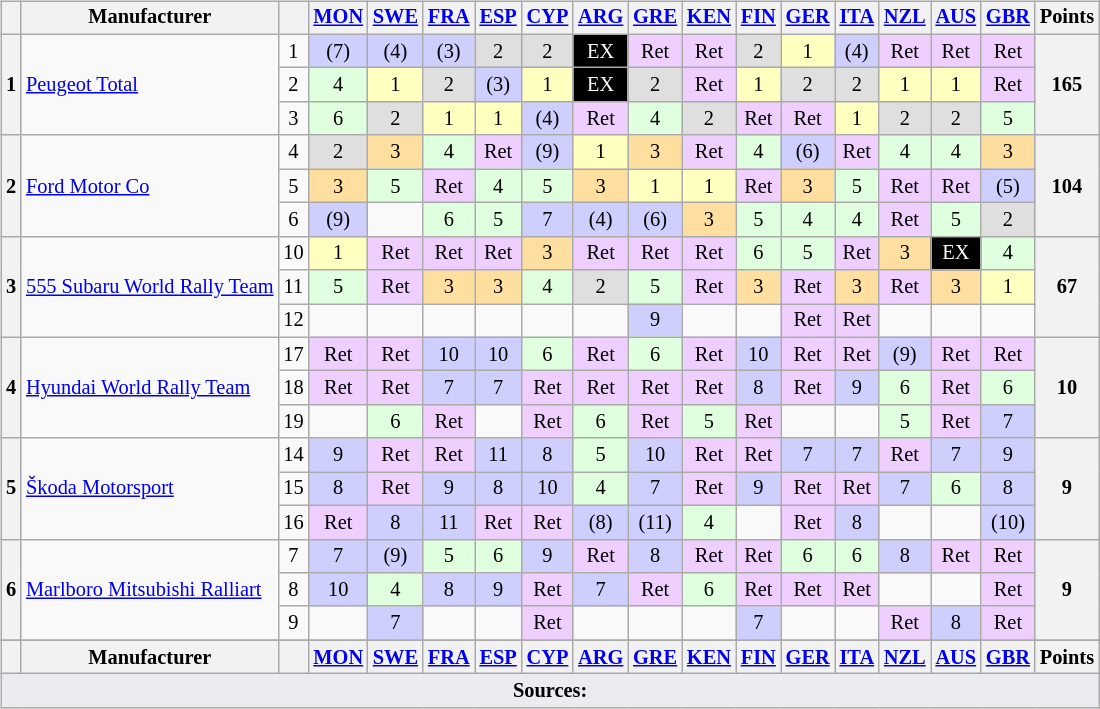<table>
<tr>
<td><br><table class="wikitable" style="font-size: 85%; text-align: center;">
<tr valign="top">
<th valign="middle"></th>
<th valign="middle">Manufacturer</th>
<th valign="middle"></th>
<th><a href='#'>MON</a><br></th>
<th><a href='#'>SWE</a><br></th>
<th><a href='#'>FRA</a><br></th>
<th><a href='#'>ESP</a><br></th>
<th><a href='#'>CYP</a><br></th>
<th><a href='#'>ARG</a><br></th>
<th><a href='#'>GRE</a><br></th>
<th><a href='#'>KEN</a><br></th>
<th><a href='#'>FIN</a><br></th>
<th><a href='#'>GER</a><br></th>
<th><a href='#'>ITA</a><br></th>
<th><a href='#'>NZL</a><br></th>
<th><a href='#'>AUS</a><br></th>
<th><a href='#'>GBR</a><br></th>
<th valign="middle">Points</th>
</tr>
<tr>
<th rowspan="3">1</th>
<td align="left" rowspan="3"> <a href='#'>Peugeot Total</a></td>
<td>1</td>
<td style="background:#cfcfff;">(7)</td>
<td style="background:#cfcfff;">(4)</td>
<td style="background:#cfcfff;">(3)</td>
<td style="background:#dfdfdf;">2</td>
<td style="background:#dfdfdf;">2</td>
<td style="background:#000000; color:white">EX</td>
<td style="background:#efcfff;">Ret</td>
<td style="background:#efcfff;">Ret</td>
<td style="background:#dfdfdf;">2</td>
<td style="background:#ffffbf;">1</td>
<td style="background:#cfcfff;">(4)</td>
<td style="background:#efcfff;">Ret</td>
<td style="background:#efcfff;">Ret</td>
<td style="background:#efcfff;">Ret</td>
<th align="right" rowspan="3">165</th>
</tr>
<tr>
<td>2</td>
<td style="background:#dfffdf;">4</td>
<td style="background:#ffffbf;">1</td>
<td style="background:#dfdfdf;">2</td>
<td style="background:#cfcfff;">(3)</td>
<td style="background:#ffffbf;">1</td>
<td style="background:#000000; color:white">EX</td>
<td style="background:#dfdfdf;">2</td>
<td style="background:#efcfff;">Ret</td>
<td style="background:#ffffbf;">1</td>
<td style="background:#dfdfdf;">2</td>
<td style="background:#dfdfdf;">2</td>
<td style="background:#ffffbf;">1</td>
<td style="background:#ffffbf;">1</td>
<td style="background:#efcfff;">Ret</td>
</tr>
<tr>
<td>3</td>
<td style="background:#dfffdf;">6</td>
<td style="background:#dfdfdf;">2</td>
<td style="background:#ffffbf;">1</td>
<td style="background:#ffffbf;">1</td>
<td style="background:#cfcfff;">(4)</td>
<td style="background:#efcfff;">Ret</td>
<td style="background:#dfffdf;">4</td>
<td style="background:#dfdfdf;">2</td>
<td style="background:#efcfff;">Ret</td>
<td style="background:#efcfff;">Ret</td>
<td style="background:#ffffbf;">1</td>
<td style="background:#dfdfdf;">2</td>
<td style="background:#dfdfdf;">2</td>
<td style="background:#dfffdf;">5</td>
</tr>
<tr>
<th rowspan="3">2</th>
<td align="left" rowspan="3"> <a href='#'>Ford Motor Co</a></td>
<td>4</td>
<td style="background:#dfdfdf;">2</td>
<td style="background:#ffdf9f;">3</td>
<td style="background:#dfffdf;">4</td>
<td style="background:#efcfff;">Ret</td>
<td style="background:#cfcfff;">(9)</td>
<td style="background:#ffffbf;">1</td>
<td style="background:#ffdf9f;">3</td>
<td style="background:#efcfff;">Ret</td>
<td style="background:#dfffdf;">4</td>
<td style="background:#cfcfff;">(6)</td>
<td style="background:#efcfff;">Ret</td>
<td style="background:#dfffdf;">4</td>
<td style="background:#dfffdf;">4</td>
<td style="background:#ffdf9f;">3</td>
<th align="right" rowspan="3">104</th>
</tr>
<tr>
<td>5</td>
<td style="background:#ffdf9f;">3</td>
<td style="background:#dfffdf;">5</td>
<td style="background:#efcfff;">Ret</td>
<td style="background:#dfffdf;">4</td>
<td style="background:#dfffdf;">5</td>
<td style="background:#ffdf9f;">3</td>
<td style="background:#ffffbf;">1</td>
<td style="background:#ffffbf;">1</td>
<td style="background:#efcfff;">Ret</td>
<td style="background:#ffdf9f;">3</td>
<td style="background:#dfffdf;">5</td>
<td style="background:#efcfff;">Ret</td>
<td style="background:#efcfff;">Ret</td>
<td style="background:#cfcfff;">(5)</td>
</tr>
<tr>
<td>6</td>
<td style="background:#cfcfff;">(9)</td>
<td></td>
<td style="background:#dfffdf;">6</td>
<td style="background:#dfffdf;">5</td>
<td style="background:#cfcfff;">7</td>
<td style="background:#cfcfff;">(4)</td>
<td style="background:#cfcfff;">(6)</td>
<td style="background:#ffdf9f;">3</td>
<td style="background:#dfffdf;">5</td>
<td style="background:#dfffdf;">4</td>
<td style="background:#dfffdf;">4</td>
<td style="background:#efcfff;">Ret</td>
<td style="background:#dfffdf;">5</td>
<td style="background:#dfdfdf;">2</td>
</tr>
<tr>
<th rowspan="3">3</th>
<td align="left" rowspan="3" nowrap> <a href='#'>555 Subaru World Rally Team</a></td>
<td>10</td>
<td style="background:#ffffbf;">1</td>
<td style="background:#efcfff;">Ret</td>
<td style="background:#efcfff;">Ret</td>
<td style="background:#efcfff;">Ret</td>
<td style="background:#ffdf9f;">3</td>
<td style="background:#efcfff;">Ret</td>
<td style="background:#efcfff;">Ret</td>
<td style="background:#efcfff;">Ret</td>
<td style="background:#dfffdf;">6</td>
<td style="background:#dfffdf;">5</td>
<td style="background:#efcfff;">Ret</td>
<td style="background:#ffdf9f;">3</td>
<td style="background:#000000; color:white">EX</td>
<td style="background:#dfffdf;">4</td>
<th align="right" rowspan="3">67</th>
</tr>
<tr>
<td>11</td>
<td style="background:#dfffdf;">5</td>
<td style="background:#efcfff;">Ret</td>
<td style="background:#ffdf9f;">3</td>
<td style="background:#ffdf9f;">3</td>
<td style="background:#dfffdf;">4</td>
<td style="background:#dfdfdf;">2</td>
<td style="background:#dfffdf;">5</td>
<td style="background:#efcfff;">Ret</td>
<td style="background:#ffdf9f;">3</td>
<td style="background:#efcfff;">Ret</td>
<td style="background:#ffdf9f;">3</td>
<td style="background:#efcfff;">Ret</td>
<td style="background:#ffdf9f;">3</td>
<td style="background:#ffffbf;">1</td>
</tr>
<tr>
<td>12</td>
<td></td>
<td></td>
<td></td>
<td></td>
<td></td>
<td></td>
<td style="background:#cfcfff;">9</td>
<td></td>
<td></td>
<td style="background:#efcfff;">Ret</td>
<td style="background:#efcfff;">Ret</td>
<td></td>
<td></td>
<td></td>
</tr>
<tr>
<th rowspan="3">4</th>
<td align="left" rowspan="3"> <a href='#'>Hyundai World Rally Team</a></td>
<td>17</td>
<td style="background:#efcfff;">Ret</td>
<td style="background:#efcfff;">Ret</td>
<td style="background:#cfcfff;">10</td>
<td style="background:#cfcfff;">10</td>
<td style="background:#dfffdf;">6</td>
<td style="background:#efcfff;">Ret</td>
<td style="background:#dfffdf;">6</td>
<td style="background:#efcfff;">Ret</td>
<td style="background:#cfcfff;">10</td>
<td style="background:#efcfff;">Ret</td>
<td style="background:#efcfff;">Ret</td>
<td style="background:#cfcfff;">(9)</td>
<td style="background:#efcfff;">Ret</td>
<td style="background:#efcfff;">Ret</td>
<th align="right" rowspan="3">10</th>
</tr>
<tr>
<td>18</td>
<td style="background:#efcfff;">Ret</td>
<td style="background:#efcfff;">Ret</td>
<td style="background:#cfcfff;">7</td>
<td style="background:#cfcfff;">7</td>
<td style="background:#efcfff;">Ret</td>
<td style="background:#efcfff;">Ret</td>
<td style="background:#efcfff;">Ret</td>
<td style="background:#efcfff;">Ret</td>
<td style="background:#cfcfff;">8</td>
<td style="background:#efcfff;">Ret</td>
<td style="background:#cfcfff;">9</td>
<td style="background:#dfffdf;">6</td>
<td style="background:#efcfff;">Ret</td>
<td style="background:#dfffdf;">6</td>
</tr>
<tr>
<td>19</td>
<td></td>
<td style="background:#dfffdf;">6</td>
<td style="background:#efcfff;">Ret</td>
<td></td>
<td style="background:#efcfff;">Ret</td>
<td style="background:#dfffdf;">6</td>
<td style="background:#efcfff;">Ret</td>
<td style="background:#dfffdf;">5</td>
<td style="background:#efcfff;">Ret</td>
<td></td>
<td></td>
<td style="background:#dfffdf;">5</td>
<td style="background:#efcfff;">Ret</td>
<td style="background:#cfcfff;">7</td>
</tr>
<tr>
<th rowspan="3">5</th>
<td align="left" rowspan="3"> <a href='#'>Škoda Motorsport</a></td>
<td>14</td>
<td style="background:#cfcfff;">9</td>
<td style="background:#efcfff;">Ret</td>
<td style="background:#efcfff;">Ret</td>
<td style="background:#cfcfff;">11</td>
<td style="background:#cfcfff;">8</td>
<td style="background:#dfffdf;">5</td>
<td style="background:#cfcfff;">10</td>
<td style="background:#efcfff;">Ret</td>
<td style="background:#efcfff;">Ret</td>
<td style="background:#cfcfff;">7</td>
<td style="background:#cfcfff;">7</td>
<td style="background:#efcfff;">Ret</td>
<td style="background:#cfcfff;">7</td>
<td style="background:#cfcfff;">9</td>
<th align="right" rowspan="3">9</th>
</tr>
<tr>
<td>15</td>
<td style="background:#cfcfff;">8</td>
<td style="background:#efcfff;">Ret</td>
<td style="background:#cfcfff;">9</td>
<td style="background:#cfcfff;">8</td>
<td style="background:#cfcfff;">10</td>
<td style="background:#dfffdf;">4</td>
<td style="background:#cfcfff;">7</td>
<td style="background:#efcfff;">Ret</td>
<td style="background:#cfcfff;">9</td>
<td style="background:#efcfff;">Ret</td>
<td style="background:#efcfff;">Ret</td>
<td style="background:#cfcfff;">7</td>
<td style="background:#dfffdf;">6</td>
<td style="background:#cfcfff;">8</td>
</tr>
<tr>
<td>16</td>
<td style="background:#efcfff;">Ret</td>
<td style="background:#cfcfff;">8</td>
<td style="background:#cfcfff;">11</td>
<td style="background:#efcfff;">Ret</td>
<td style="background:#efcfff;">Ret</td>
<td style="background:#cfcfff;">(8)</td>
<td style="background:#cfcfff;">(11)</td>
<td style="background:#dfffdf;">4</td>
<td></td>
<td style="background:#efcfff;">Ret</td>
<td style="background:#cfcfff;">8</td>
<td></td>
<td></td>
<td style="background:#cfcfff;">(10)</td>
</tr>
<tr>
<th rowspan="3">6</th>
<td align="left" rowspan="3"> <a href='#'>Marlboro Mitsubishi Ralliart</a></td>
<td>7</td>
<td style="background:#cfcfff;">7</td>
<td style="background:#cfcfff;">(9)</td>
<td style="background:#dfffdf;">5</td>
<td style="background:#dfffdf;">6</td>
<td style="background:#cfcfff;">9</td>
<td style="background:#efcfff;">Ret</td>
<td style="background:#cfcfff;">8</td>
<td style="background:#efcfff;">Ret</td>
<td style="background:#efcfff;">Ret</td>
<td style="background:#dfffdf;">6</td>
<td style="background:#dfffdf;">6</td>
<td style="background:#cfcfff;">8</td>
<td style="background:#efcfff;">Ret</td>
<td style="background:#efcfff;">Ret</td>
<th align="right" rowspan="3">9</th>
</tr>
<tr>
<td>8</td>
<td style="background:#cfcfff;">10</td>
<td style="background:#dfffdf;">4</td>
<td style="background:#cfcfff;">8</td>
<td style="background:#cfcfff;">9</td>
<td style="background:#efcfff;">Ret</td>
<td style="background:#cfcfff;">7</td>
<td style="background:#efcfff;">Ret</td>
<td style="background:#dfffdf;">6</td>
<td style="background:#efcfff;">Ret</td>
<td style="background:#efcfff;">Ret</td>
<td style="background:#efcfff;">Ret</td>
<td></td>
<td></td>
<td style="background:#efcfff;">Ret</td>
</tr>
<tr>
<td>9</td>
<td></td>
<td style="background:#cfcfff;">7</td>
<td></td>
<td></td>
<td style="background:#efcfff;">Ret</td>
<td></td>
<td></td>
<td></td>
<td style="background:#cfcfff;">7</td>
<td></td>
<td></td>
<td style="background:#efcfff;">Ret</td>
<td style="background:#cfcfff;">8</td>
<td style="background:#efcfff;">Ret</td>
</tr>
<tr>
</tr>
<tr valign="top">
<th valign="middle"></th>
<th valign="middle">Manufacturer</th>
<th valign="middle"></th>
<th><a href='#'>MON</a><br></th>
<th><a href='#'>SWE</a><br></th>
<th><a href='#'>FRA</a><br></th>
<th><a href='#'>ESP</a><br></th>
<th><a href='#'>CYP</a><br></th>
<th><a href='#'>ARG</a><br></th>
<th><a href='#'>GRE</a><br></th>
<th><a href='#'>KEN</a><br></th>
<th><a href='#'>FIN</a><br></th>
<th><a href='#'>GER</a><br></th>
<th><a href='#'>ITA</a><br></th>
<th><a href='#'>NZL</a><br></th>
<th><a href='#'>AUS</a><br></th>
<th><a href='#'>GBR</a><br></th>
<th valign="middle">Points</th>
</tr>
<tr>
<td colspan="18" style="background-color:#EAECF0;text-align:center"><strong>Sources:</strong></td>
</tr>
</table>
</td>
<td valign="top"><br></td>
</tr>
</table>
